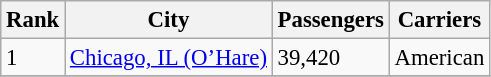<table class="wikitable" style="font-size: 95%">
<tr>
<th>Rank</th>
<th>City</th>
<th>Passengers</th>
<th>Carriers</th>
</tr>
<tr>
<td>1</td>
<td><a href='#'>Chicago, IL (O’Hare)</a></td>
<td>39,420</td>
<td>American</td>
</tr>
<tr>
</tr>
</table>
